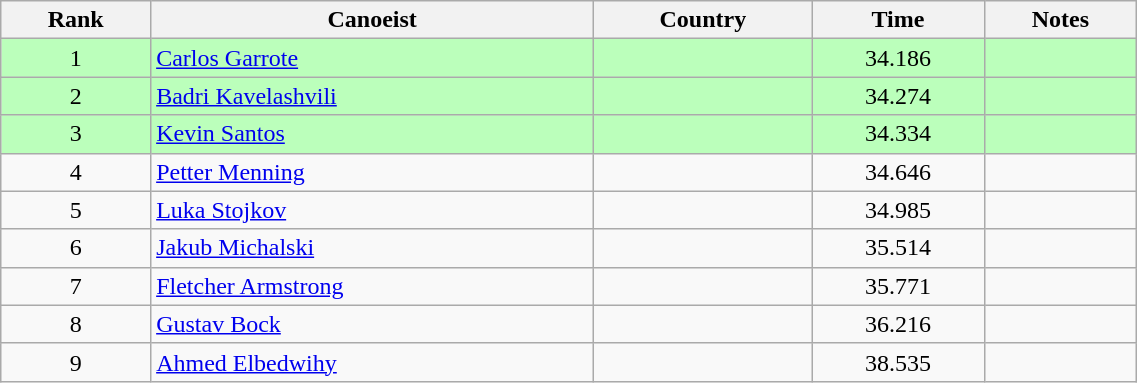<table class="wikitable" style="text-align:center;width: 60%">
<tr>
<th>Rank</th>
<th>Canoeist</th>
<th>Country</th>
<th>Time</th>
<th>Notes</th>
</tr>
<tr bgcolor=bbffbb>
<td>1</td>
<td align="left"><a href='#'>Carlos Garrote</a></td>
<td align="left"></td>
<td>34.186</td>
<td></td>
</tr>
<tr bgcolor=bbffbb>
<td>2</td>
<td align="left"><a href='#'>Badri Kavelashvili</a></td>
<td align="left"></td>
<td>34.274</td>
<td></td>
</tr>
<tr bgcolor=bbffbb>
<td>3</td>
<td align="left"><a href='#'>Kevin Santos</a></td>
<td align="left"></td>
<td>34.334</td>
<td></td>
</tr>
<tr>
<td>4</td>
<td align="left"><a href='#'>Petter Menning</a></td>
<td align="left"></td>
<td>34.646</td>
<td></td>
</tr>
<tr>
<td>5</td>
<td align="left"><a href='#'>Luka Stojkov</a></td>
<td align="left"></td>
<td>34.985</td>
<td></td>
</tr>
<tr>
<td>6</td>
<td align="left"><a href='#'>Jakub Michalski</a></td>
<td align="left"></td>
<td>35.514</td>
<td></td>
</tr>
<tr>
<td>7</td>
<td align="left"><a href='#'>Fletcher Armstrong</a></td>
<td align="left"></td>
<td>35.771</td>
<td></td>
</tr>
<tr>
<td>8</td>
<td align="left"><a href='#'>Gustav Bock</a></td>
<td align="left"></td>
<td>36.216</td>
<td></td>
</tr>
<tr>
<td>9</td>
<td align="left"><a href='#'>Ahmed Elbedwihy</a></td>
<td align="left"></td>
<td>38.535</td>
<td></td>
</tr>
</table>
